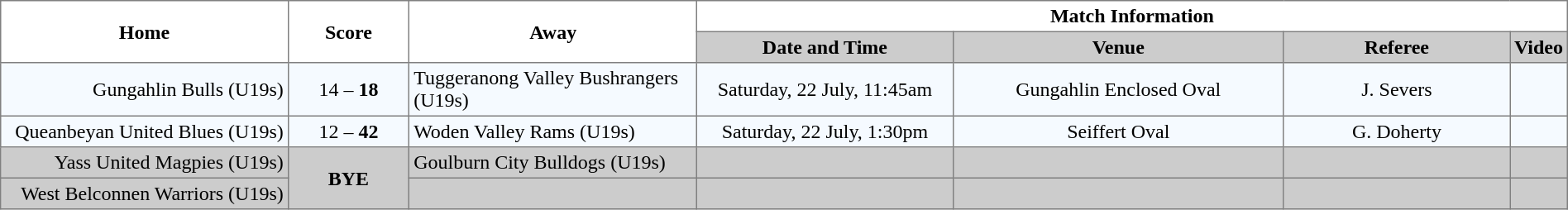<table border="1" cellpadding="3" cellspacing="0" width="100%" style="border-collapse:collapse;  text-align:center;">
<tr>
<th rowspan="2" width="19%">Home</th>
<th rowspan="2" width="8%">Score</th>
<th rowspan="2" width="19%">Away</th>
<th colspan="4">Match Information</th>
</tr>
<tr style="background:#CCCCCC">
<th width="17%">Date and Time</th>
<th width="22%">Venue</th>
<th width="50%">Referee</th>
<th>Video</th>
</tr>
<tr style="text-align:center; background:#f5faff;">
<td align="right">Gungahlin Bulls (U19s) </td>
<td>14 – <strong>18</strong></td>
<td align="left"> Tuggeranong Valley Bushrangers (U19s)</td>
<td>Saturday, 22 July, 11:45am</td>
<td>Gungahlin Enclosed Oval</td>
<td>J. Severs</td>
<td></td>
</tr>
<tr style="text-align:center; background:#f5faff;">
<td align="right">Queanbeyan United Blues (U19s) </td>
<td>12 – <strong>42</strong></td>
<td align="left"> Woden Valley Rams (U19s)</td>
<td>Saturday, 22 July, 1:30pm</td>
<td>Seiffert Oval</td>
<td>G. Doherty</td>
<td></td>
</tr>
<tr style="text-align:center; background:#CCCCCC;">
<td align="right">Yass United Magpies (U19s) </td>
<td rowspan="2"><strong>BYE</strong></td>
<td align="left"> Goulburn City Bulldogs (U19s)</td>
<td></td>
<td></td>
<td></td>
<td></td>
</tr>
<tr style="text-align:center; background:#CCCCCC;">
<td align="right">West Belconnen Warriors (U19s) </td>
<td></td>
<td align="left"></td>
<td></td>
<td></td>
<td></td>
</tr>
</table>
